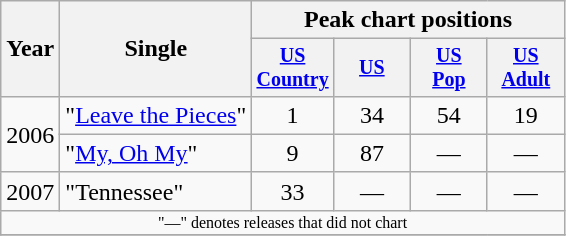<table class="wikitable" style="text-align:center;">
<tr>
<th rowspan="2">Year</th>
<th rowspan="2">Single</th>
<th colspan="4">Peak chart positions</th>
</tr>
<tr style="font-size:smaller;">
<th width="45"><a href='#'>US Country</a></th>
<th width="45"><a href='#'>US</a></th>
<th width="45"><a href='#'>US<br>Pop</a></th>
<th width="45"><a href='#'>US<br>Adult</a></th>
</tr>
<tr>
<td rowspan="2">2006</td>
<td align="left">"<a href='#'>Leave the Pieces</a>"</td>
<td>1</td>
<td>34</td>
<td>54</td>
<td>19</td>
</tr>
<tr>
<td align="left">"<a href='#'>My, Oh My</a>"</td>
<td>9</td>
<td>87</td>
<td>—</td>
<td>—</td>
</tr>
<tr>
<td>2007</td>
<td align="left">"Tennessee"</td>
<td>33</td>
<td>—</td>
<td>—</td>
<td>—</td>
</tr>
<tr>
<td colspan="6" style="font-size:8pt">"—" denotes releases that did not chart</td>
</tr>
<tr>
</tr>
</table>
